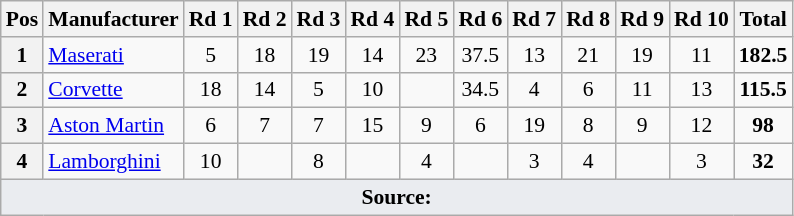<table class="wikitable" style="font-size: 90%;">
<tr>
<th>Pos</th>
<th>Manufacturer</th>
<th>Rd 1</th>
<th>Rd 2</th>
<th>Rd 3</th>
<th>Rd 4</th>
<th>Rd 5</th>
<th>Rd 6</th>
<th>Rd 7</th>
<th>Rd 8</th>
<th>Rd 9</th>
<th>Rd 10</th>
<th>Total</th>
</tr>
<tr>
<th>1</th>
<td> <a href='#'>Maserati</a></td>
<td align=center>5</td>
<td align=center>18</td>
<td align=center>19</td>
<td align=center>14</td>
<td align=center>23</td>
<td align=center>37.5</td>
<td align=center>13</td>
<td align=center>21</td>
<td align=center>19</td>
<td align=center>11</td>
<td align=center><strong>182.5</strong></td>
</tr>
<tr>
<th>2</th>
<td> <a href='#'>Corvette</a></td>
<td align=center>18</td>
<td align=center>14</td>
<td align=center>5</td>
<td align=center>10</td>
<td></td>
<td align=center>34.5</td>
<td align=center>4</td>
<td align=center>6</td>
<td align=center>11</td>
<td align=center>13</td>
<td align=center><strong>115.5</strong></td>
</tr>
<tr>
<th>3</th>
<td> <a href='#'>Aston Martin</a></td>
<td align=center>6</td>
<td align=center>7</td>
<td align=center>7</td>
<td align=center>15</td>
<td align=center>9</td>
<td align=center>6</td>
<td align=center>19</td>
<td align=center>8</td>
<td align=center>9</td>
<td align=center>12</td>
<td align=center><strong>98</strong></td>
</tr>
<tr>
<th>4</th>
<td> <a href='#'>Lamborghini</a></td>
<td align=center>10</td>
<td></td>
<td align=center>8</td>
<td></td>
<td align=center>4</td>
<td></td>
<td align=center>3</td>
<td align=center>4</td>
<td></td>
<td align=center>3</td>
<td align=center><strong>32</strong></td>
</tr>
<tr class="sortbottom">
<td colspan="13" style="background-color:#EAECF0;text-align:center"><strong>Source:</strong></td>
</tr>
</table>
